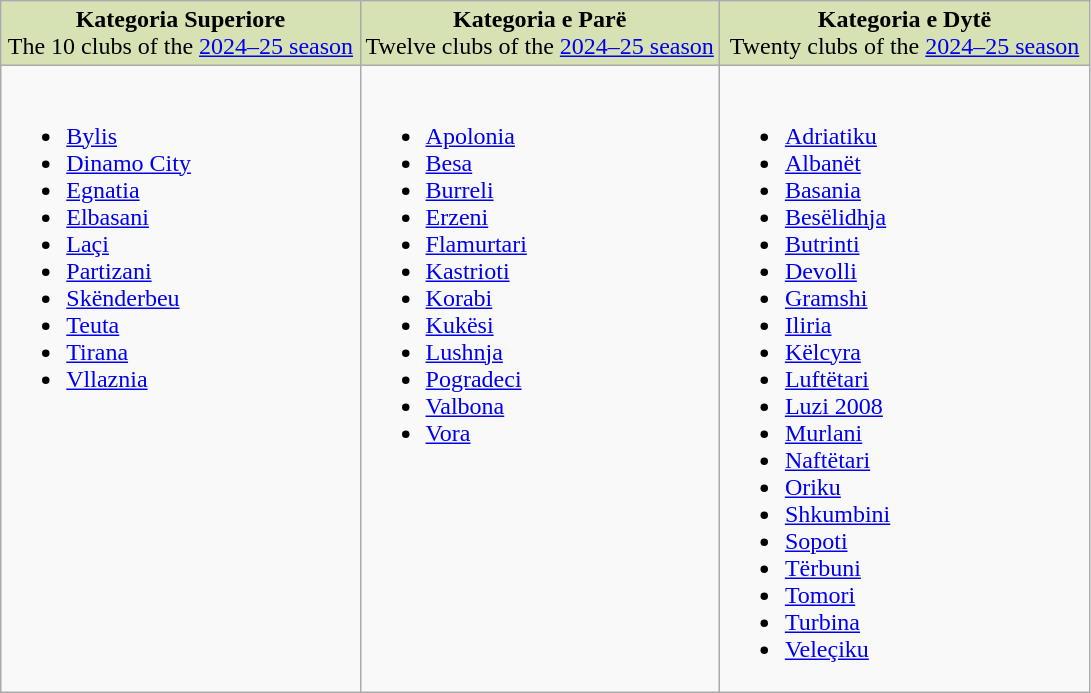<table class="wikitable">
<tr style="background:#D6E2B3; text-align:center; vertical-align:top;">
<td style="width:33%"><strong>Kategoria Superiore</strong><br>The 10 clubs of the <a href='#'>2024–25 season</a></td>
<td style="width:33%"><strong>Kategoria e Parë</strong><br>Twelve clubs of the <a href='#'>2024–25 season</a></td>
<td style="width:34%"><strong>Kategoria e Dytë</strong><br>Twenty clubs of the <a href='#'>2024–25 season</a></td>
</tr>
<tr style="vertical-align:top">
<td><br><ul><li><a href='#'>Bylis</a></li><li><a href='#'>Dinamo City</a></li><li><a href='#'>Egnatia</a></li><li><a href='#'>Elbasani</a></li><li><a href='#'>Laçi</a></li><li><a href='#'>Partizani</a></li><li><a href='#'>Skënderbeu</a></li><li><a href='#'>Teuta</a></li><li><a href='#'>Tirana</a></li><li><a href='#'>Vllaznia</a></li></ul></td>
<td><br><ul><li><a href='#'>Apolonia</a></li><li><a href='#'>Besa</a></li><li><a href='#'>Burreli</a></li><li><a href='#'>Erzeni</a></li><li><a href='#'>Flamurtari</a></li><li><a href='#'>Kastrioti</a></li><li><a href='#'>Korabi</a></li><li><a href='#'>Kukësi</a></li><li><a href='#'>Lushnja</a></li><li><a href='#'>Pogradeci</a></li><li><a href='#'>Valbona</a></li><li><a href='#'>Vora</a></li></ul></td>
<td><br><ul><li><a href='#'>Adriatiku</a></li><li><a href='#'>Albanët</a></li><li><a href='#'>Basania</a></li><li><a href='#'>Besëlidhja</a></li><li><a href='#'>Butrinti</a></li><li><a href='#'>Devolli</a></li><li><a href='#'>Gramshi</a></li><li><a href='#'>Iliria</a></li><li><a href='#'>Këlcyra</a></li><li><a href='#'>Luftëtari</a></li><li><a href='#'>Luzi 2008</a></li><li><a href='#'>Murlani</a></li><li><a href='#'>Naftëtari</a></li><li><a href='#'>Oriku</a></li><li><a href='#'>Shkumbini</a></li><li><a href='#'>Sopoti</a></li><li><a href='#'>Tërbuni</a></li><li><a href='#'>Tomori</a></li><li><a href='#'>Turbina</a></li><li><a href='#'>Veleçiku</a></li></ul></td>
</tr>
</table>
